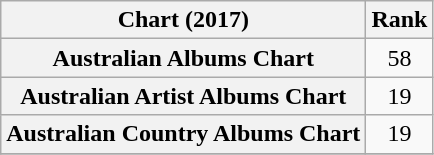<table class="wikitable sortable plainrowheaders" style="text-align:center">
<tr>
<th scope="col">Chart (2017)</th>
<th scope="col">Rank</th>
</tr>
<tr>
<th scope="row">Australian Albums Chart</th>
<td>58</td>
</tr>
<tr>
<th scope="row">Australian Artist Albums Chart</th>
<td>19</td>
</tr>
<tr>
<th scope="row">Australian Country Albums Chart</th>
<td>19</td>
</tr>
<tr>
</tr>
</table>
